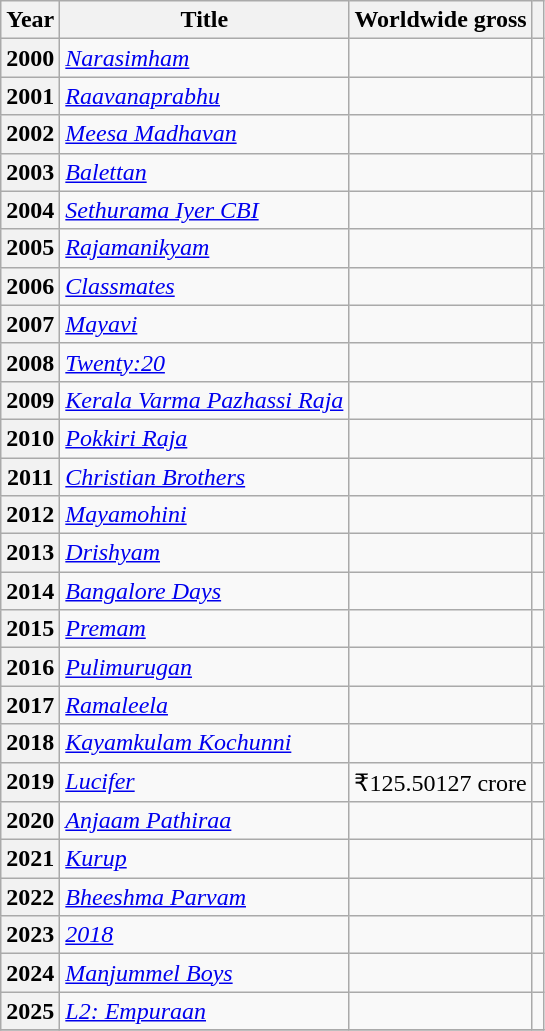<table class="wikitable sortable plainrowheaders">
<tr>
<th scope="col">Year</th>
<th scope="col">Title</th>
<th scope="col">Worldwide gross</th>
<th scope="col" class="unsortable"></th>
</tr>
<tr>
<th scope="row" style="text-align: center">2000</th>
<td><em><a href='#'>Narasimham</a></em></td>
<td align="right"></td>
<td align="center"></td>
</tr>
<tr>
<th scope="row" style="text-align: center">2001</th>
<td><em><a href='#'>Raavanaprabhu</a></em></td>
<td align="right"></td>
<td align="center"></td>
</tr>
<tr>
<th scope="row" style="text-align: center">2002</th>
<td><em><a href='#'>Meesa Madhavan</a></em></td>
<td align="right"></td>
<td align="center"></td>
</tr>
<tr>
<th scope="row" style="text-align: center">2003</th>
<td><em><a href='#'>Balettan</a></em></td>
<td align="right"></td>
<td align="center"></td>
</tr>
<tr>
<th scope="row" style="text-align: center">2004</th>
<td><em><a href='#'>Sethurama Iyer CBI</a></em></td>
<td align="right"></td>
<td align="center"></td>
</tr>
<tr>
<th scope="row" style="text-align: center">2005</th>
<td><em><a href='#'>Rajamanikyam</a></em></td>
<td align="right"></td>
<td align="center"></td>
</tr>
<tr>
<th scope="row" style="text-align: center">2006</th>
<td><em><a href='#'>Classmates</a></em></td>
<td align="right"></td>
<td align="center"></td>
</tr>
<tr>
<th scope="row" style="text-align: center">2007</th>
<td><em><a href='#'>Mayavi</a></em></td>
<td align="right"></td>
<td align="center"></td>
</tr>
<tr>
<th scope="row" style="text-align: center">2008</th>
<td><em><a href='#'>Twenty:20</a></em></td>
<td align="right"></td>
<td align="center"></td>
</tr>
<tr>
<th scope="row" style="text-align: center">2009</th>
<td><em><a href='#'>Kerala Varma Pazhassi Raja</a></em></td>
<td align="right"></td>
<td align="center"></td>
</tr>
<tr>
<th scope="row" style="text-align: center">2010</th>
<td><em><a href='#'>Pokkiri Raja</a></em></td>
<td align="right"></td>
<td align="center"></td>
</tr>
<tr>
<th scope="row" style="text-align: center">2011</th>
<td><em><a href='#'>Christian Brothers</a></em></td>
<td align="right"></td>
<td align="center"></td>
</tr>
<tr>
<th scope="row" style="text-align: center">2012</th>
<td><em><a href='#'>Mayamohini</a></em></td>
<td align="right"></td>
<td align="center"></td>
</tr>
<tr>
<th scope="row" style="text-align: center">2013</th>
<td><em><a href='#'>Drishyam</a></em></td>
<td align="right"></td>
<td align="center"></td>
</tr>
<tr>
<th scope="row" style="text-align: center">2014</th>
<td><em><a href='#'>Bangalore Days</a></em></td>
<td align="right"></td>
<td align="center"></td>
</tr>
<tr>
<th scope="row" style="text-align: center">2015</th>
<td><em><a href='#'>Premam</a></em></td>
<td align="right"></td>
<td align="center"></td>
</tr>
<tr>
<th scope="row" style="text-align: center">2016</th>
<td><em><a href='#'>Pulimurugan</a></em></td>
<td align="right"></td>
<td align="center"></td>
</tr>
<tr>
<th scope="row" style="text-align: center">2017</th>
<td><em><a href='#'>Ramaleela</a></em></td>
<td align="right"></td>
<td align="center"></td>
</tr>
<tr>
<th scope="row" style="text-align: center">2018</th>
<td><em><a href='#'>Kayamkulam Kochunni</a></em></td>
<td align="right"></td>
<td align="center"></td>
</tr>
<tr>
<th scope="row" style="text-align: center">2019</th>
<td><em><a href='#'>Lucifer</a></em></td>
<td align="right">₹125.50127 crore</td>
<td align="center"></td>
</tr>
<tr>
<th scope="row" style="text-align: center">2020</th>
<td><em><a href='#'>Anjaam Pathiraa</a></em></td>
<td align="right"></td>
<td align="center"></td>
</tr>
<tr>
<th scope="row" style="text-align: center">2021</th>
<td><em><a href='#'>Kurup</a></em></td>
<td align="right"></td>
<td align="center"></td>
</tr>
<tr>
<th scope="row" style="text-align: center">2022</th>
<td><em><a href='#'>Bheeshma Parvam</a></em></td>
<td align="right"></td>
<td align="center"></td>
</tr>
<tr>
<th scope="row" style="text-align: center">2023</th>
<td><em><a href='#'>2018</a></em></td>
<td align="right"></td>
<td align="center"></td>
</tr>
<tr>
<th scope="row" style="text-align: center">2024</th>
<td><em><a href='#'>Manjummel Boys</a></em></td>
<td align="right"></td>
<td align="center"></td>
</tr>
<tr>
<th scope="row" style="text-align: center">2025</th>
<td><em><a href='#'>L2: Empuraan</a></em></td>
<td align="right"></td>
<td align="center"></td>
</tr>
<tr>
</tr>
</table>
